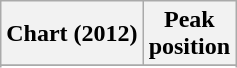<table class="wikitable plainrowheaders sortable">
<tr>
<th scope="col">Chart (2012)</th>
<th scope="col">Peak<br>position</th>
</tr>
<tr>
</tr>
<tr>
</tr>
<tr>
</tr>
<tr>
</tr>
</table>
